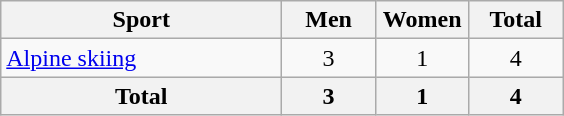<table class="wikitable sortable" style="text-align:center;">
<tr>
<th width=180>Sport</th>
<th width=55>Men</th>
<th width=55>Women</th>
<th width=55>Total</th>
</tr>
<tr>
<td align=left><a href='#'>Alpine skiing</a></td>
<td>3</td>
<td>1</td>
<td>4</td>
</tr>
<tr>
<th>Total</th>
<th>3</th>
<th>1</th>
<th>4</th>
</tr>
</table>
